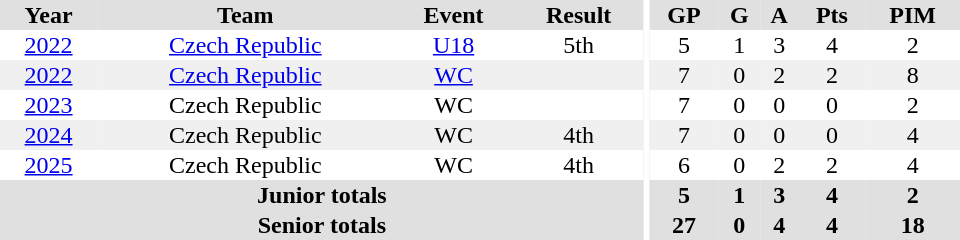<table border="0" cellpadding="1" cellspacing="0" ID="Table3" style="text-align:center; width:40em">
<tr ALIGN="center" bgcolor="#e0e0e0">
<th>Year</th>
<th>Team</th>
<th>Event</th>
<th>Result</th>
<th rowspan="99" bgcolor="#ffffff"></th>
<th>GP</th>
<th>G</th>
<th>A</th>
<th>Pts</th>
<th>PIM</th>
</tr>
<tr>
<td><a href='#'>2022</a></td>
<td><a href='#'>Czech Republic</a></td>
<td><a href='#'>U18</a></td>
<td>5th</td>
<td>5</td>
<td>1</td>
<td>3</td>
<td>4</td>
<td>2</td>
</tr>
<tr bgcolor="#f0f0f0">
<td><a href='#'>2022</a></td>
<td><a href='#'>Czech Republic</a></td>
<td><a href='#'>WC</a></td>
<td></td>
<td>7</td>
<td>0</td>
<td>2</td>
<td>2</td>
<td>8</td>
</tr>
<tr>
<td><a href='#'>2023</a></td>
<td>Czech Republic</td>
<td>WC</td>
<td></td>
<td>7</td>
<td>0</td>
<td>0</td>
<td>0</td>
<td>2</td>
</tr>
<tr bgcolor="#f0f0f0">
<td><a href='#'>2024</a></td>
<td>Czech Republic</td>
<td>WC</td>
<td>4th</td>
<td>7</td>
<td>0</td>
<td>0</td>
<td>0</td>
<td>4</td>
</tr>
<tr>
<td><a href='#'>2025</a></td>
<td>Czech Republic</td>
<td>WC</td>
<td>4th</td>
<td>6</td>
<td>0</td>
<td>2</td>
<td>2</td>
<td>4</td>
</tr>
<tr bgcolor="#e0e0e0">
<th colspan="4">Junior totals</th>
<th>5</th>
<th>1</th>
<th>3</th>
<th>4</th>
<th>2</th>
</tr>
<tr bgcolor="#e0e0e0">
<th colspan="4">Senior totals</th>
<th>27</th>
<th>0</th>
<th>4</th>
<th>4</th>
<th>18</th>
</tr>
</table>
